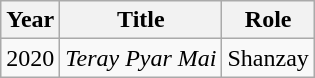<table class="wikitable sortable plainrowheaders">
<tr style="text-align:center;">
<th scope="col">Year</th>
<th scope="col">Title</th>
<th scope="col">Role</th>
</tr>
<tr>
<td>2020</td>
<td><em>Teray Pyar Mai</em></td>
<td>Shanzay</td>
</tr>
</table>
